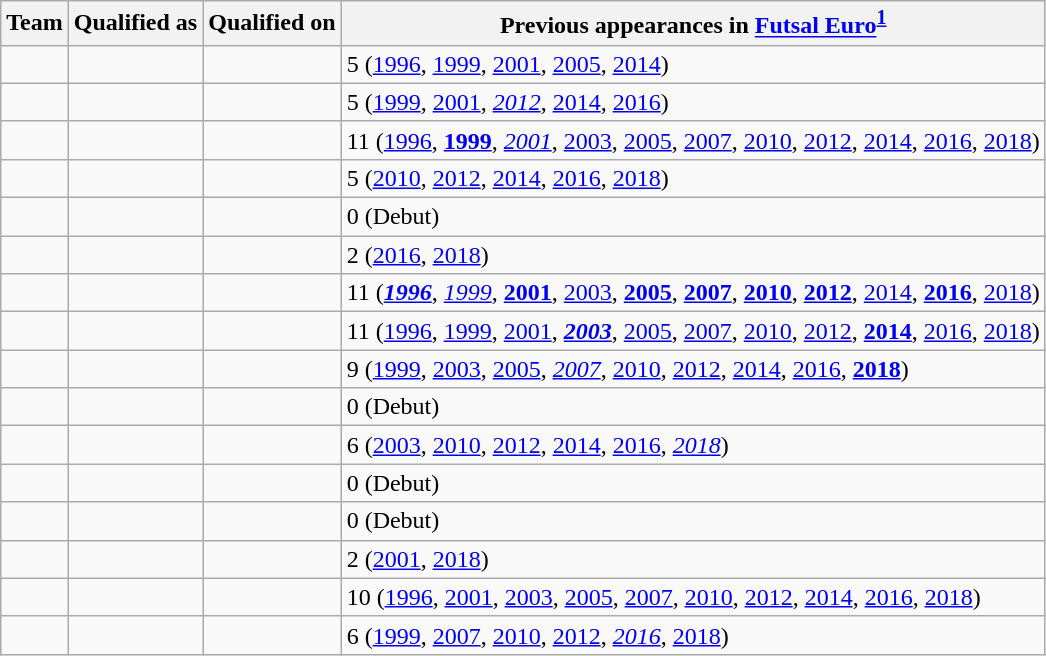<table class="wikitable sortable">
<tr>
<th>Team</th>
<th>Qualified as</th>
<th>Qualified on</th>
<th data-sort-type="number">Previous appearances in <a href='#'>Futsal Euro</a><sup><strong><a href='#'>1</a></strong></sup></th>
</tr>
<tr>
<td></td>
<td></td>
<td></td>
<td>5 (<a href='#'>1996</a>, <a href='#'>1999</a>, <a href='#'>2001</a>, <a href='#'>2005</a>, <a href='#'>2014</a>)</td>
</tr>
<tr>
<td></td>
<td></td>
<td></td>
<td>5 (<a href='#'>1999</a>, <a href='#'>2001</a>, <em><a href='#'>2012</a></em>, <a href='#'>2014</a>, <a href='#'>2016</a>)</td>
</tr>
<tr>
<td></td>
<td></td>
<td></td>
<td>11 (<a href='#'>1996</a>, <strong><a href='#'>1999</a></strong>, <em><a href='#'>2001</a></em>, <a href='#'>2003</a>, <a href='#'>2005</a>, <a href='#'>2007</a>, <a href='#'>2010</a>, <a href='#'>2012</a>, <a href='#'>2014</a>, <a href='#'>2016</a>, <a href='#'>2018</a>)</td>
</tr>
<tr>
<td></td>
<td></td>
<td></td>
<td>5 (<a href='#'>2010</a>, <a href='#'>2012</a>, <a href='#'>2014</a>, <a href='#'>2016</a>, <a href='#'>2018</a>)</td>
</tr>
<tr>
<td></td>
<td></td>
<td></td>
<td>0 (Debut)</td>
</tr>
<tr>
<td></td>
<td></td>
<td></td>
<td>2 (<a href='#'>2016</a>, <a href='#'>2018</a>)</td>
</tr>
<tr>
<td></td>
<td></td>
<td></td>
<td>11 (<strong><em><a href='#'>1996</a></em></strong>, <em><a href='#'>1999</a></em>, <strong><a href='#'>2001</a></strong>, <a href='#'>2003</a>, <strong><a href='#'>2005</a></strong>, <strong><a href='#'>2007</a></strong>, <strong><a href='#'>2010</a></strong>, <strong><a href='#'>2012</a></strong>, <a href='#'>2014</a>, <strong><a href='#'>2016</a></strong>, <a href='#'>2018</a>)</td>
</tr>
<tr>
<td></td>
<td></td>
<td></td>
<td>11 (<a href='#'>1996</a>, <a href='#'>1999</a>, <a href='#'>2001</a>, <strong><em><a href='#'>2003</a></em></strong>, <a href='#'>2005</a>, <a href='#'>2007</a>, <a href='#'>2010</a>, <a href='#'>2012</a>, <strong><a href='#'>2014</a></strong>, <a href='#'>2016</a>, <a href='#'>2018</a>)</td>
</tr>
<tr>
<td></td>
<td></td>
<td></td>
<td>9 (<a href='#'>1999</a>, <a href='#'>2003</a>, <a href='#'>2005</a>, <em><a href='#'>2007</a></em>, <a href='#'>2010</a>, <a href='#'>2012</a>, <a href='#'>2014</a>, <a href='#'>2016</a>, <strong><a href='#'>2018</a></strong>)</td>
</tr>
<tr>
<td></td>
<td></td>
<td></td>
<td>0 (Debut)</td>
</tr>
<tr>
<td></td>
<td></td>
<td></td>
<td>6 (<a href='#'>2003</a>, <a href='#'>2010</a>, <a href='#'>2012</a>, <a href='#'>2014</a>, <a href='#'>2016</a>, <em><a href='#'>2018</a></em>)</td>
</tr>
<tr>
<td></td>
<td></td>
<td></td>
<td>0 (Debut)</td>
</tr>
<tr>
<td></td>
<td></td>
<td></td>
<td>0 (Debut)</td>
</tr>
<tr>
<td></td>
<td></td>
<td></td>
<td>2 (<a href='#'>2001</a>, <a href='#'>2018</a>)</td>
</tr>
<tr>
<td></td>
<td></td>
<td></td>
<td>10 (<a href='#'>1996</a>, <a href='#'>2001</a>, <a href='#'>2003</a>, <a href='#'>2005</a>, <a href='#'>2007</a>, <a href='#'>2010</a>, <a href='#'>2012</a>,  <a href='#'>2014</a>, <a href='#'>2016</a>, <a href='#'>2018</a>)</td>
</tr>
<tr>
<td></td>
<td></td>
<td></td>
<td>6 (<a href='#'>1999</a>, <a href='#'>2007</a>, <a href='#'>2010</a>, <a href='#'>2012</a>, <em><a href='#'>2016</a></em>, <a href='#'>2018</a>)</td>
</tr>
</table>
